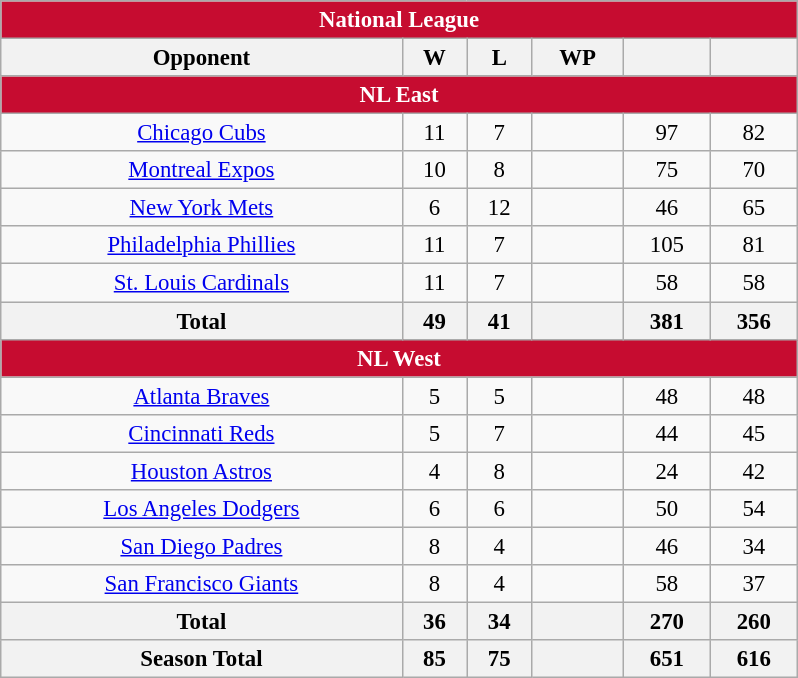<table class="wikitable" style="font-size:95%; text-align:center; width:35em;margin: 0.5em auto;">
<tr>
<td colspan="7" style="background:#c60c30;color:#fff"><strong>National League</strong></td>
</tr>
<tr>
<th>Opponent</th>
<th>W</th>
<th>L</th>
<th>WP</th>
<th></th>
<th></th>
</tr>
<tr>
<td colspan="7" style="background:#c60c30;color:#fff"><strong>NL East</strong></td>
</tr>
<tr>
<td><a href='#'>Chicago Cubs</a></td>
<td>11</td>
<td>7</td>
<td></td>
<td>97</td>
<td>82</td>
</tr>
<tr>
<td><a href='#'>Montreal Expos</a></td>
<td>10</td>
<td>8</td>
<td></td>
<td>75</td>
<td>70</td>
</tr>
<tr>
<td><a href='#'>New York Mets</a></td>
<td>6</td>
<td>12</td>
<td></td>
<td>46</td>
<td>65</td>
</tr>
<tr>
<td><a href='#'>Philadelphia Phillies</a></td>
<td>11</td>
<td>7</td>
<td></td>
<td>105</td>
<td>81</td>
</tr>
<tr>
<td><a href='#'>St. Louis Cardinals</a></td>
<td>11</td>
<td>7</td>
<td></td>
<td>58</td>
<td>58</td>
</tr>
<tr>
<th>Total</th>
<th>49</th>
<th>41</th>
<th></th>
<th>381</th>
<th>356</th>
</tr>
<tr>
<td colspan="7" style="background:#c60c30;color:#fff"><strong>NL West</strong></td>
</tr>
<tr>
<td><a href='#'>Atlanta Braves</a></td>
<td>5</td>
<td>5</td>
<td></td>
<td>48</td>
<td>48</td>
</tr>
<tr>
<td><a href='#'>Cincinnati Reds</a></td>
<td>5</td>
<td>7</td>
<td></td>
<td>44</td>
<td>45</td>
</tr>
<tr>
<td><a href='#'>Houston Astros</a></td>
<td>4</td>
<td>8</td>
<td></td>
<td>24</td>
<td>42</td>
</tr>
<tr>
<td><a href='#'>Los Angeles Dodgers</a></td>
<td>6</td>
<td>6</td>
<td></td>
<td>50</td>
<td>54</td>
</tr>
<tr>
<td><a href='#'>San Diego Padres</a></td>
<td>8</td>
<td>4</td>
<td></td>
<td>46</td>
<td>34</td>
</tr>
<tr>
<td><a href='#'>San Francisco Giants</a></td>
<td>8</td>
<td>4</td>
<td></td>
<td>58</td>
<td>37</td>
</tr>
<tr>
<th>Total</th>
<th>36</th>
<th>34</th>
<th></th>
<th>270</th>
<th>260</th>
</tr>
<tr>
<th>Season Total</th>
<th>85</th>
<th>75</th>
<th></th>
<th>651</th>
<th>616</th>
</tr>
</table>
